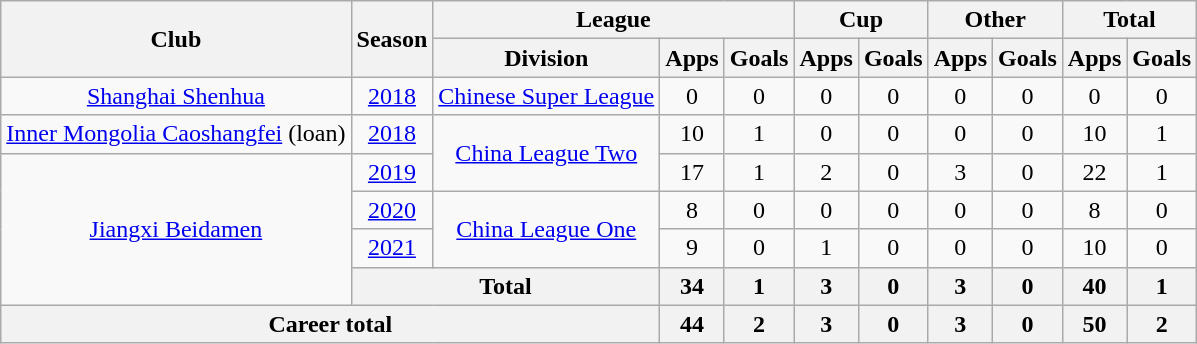<table class="wikitable" style="text-align: center">
<tr>
<th rowspan="2">Club</th>
<th rowspan="2">Season</th>
<th colspan="3">League</th>
<th colspan="2">Cup</th>
<th colspan="2">Other</th>
<th colspan="2">Total</th>
</tr>
<tr>
<th>Division</th>
<th>Apps</th>
<th>Goals</th>
<th>Apps</th>
<th>Goals</th>
<th>Apps</th>
<th>Goals</th>
<th>Apps</th>
<th>Goals</th>
</tr>
<tr>
<td><a href='#'>Shanghai Shenhua</a></td>
<td><a href='#'>2018</a></td>
<td><a href='#'>Chinese Super League</a></td>
<td>0</td>
<td>0</td>
<td>0</td>
<td>0</td>
<td>0</td>
<td>0</td>
<td>0</td>
<td>0</td>
</tr>
<tr>
<td><a href='#'>Inner Mongolia Caoshangfei</a> (loan)</td>
<td><a href='#'>2018</a></td>
<td rowspan="2"><a href='#'>China League Two</a></td>
<td>10</td>
<td>1</td>
<td>0</td>
<td>0</td>
<td>0</td>
<td>0</td>
<td>10</td>
<td>1</td>
</tr>
<tr>
<td rowspan="4"><a href='#'>Jiangxi Beidamen</a></td>
<td><a href='#'>2019</a></td>
<td>17</td>
<td>1</td>
<td>2</td>
<td>0</td>
<td>3</td>
<td>0</td>
<td>22</td>
<td>1</td>
</tr>
<tr>
<td><a href='#'>2020</a></td>
<td rowspan="2"><a href='#'>China League One</a></td>
<td>8</td>
<td>0</td>
<td>0</td>
<td>0</td>
<td>0</td>
<td>0</td>
<td>8</td>
<td>0</td>
</tr>
<tr>
<td><a href='#'>2021</a></td>
<td>9</td>
<td>0</td>
<td>1</td>
<td>0</td>
<td>0</td>
<td>0</td>
<td>10</td>
<td>0</td>
</tr>
<tr>
<th colspan=2>Total</th>
<th>34</th>
<th>1</th>
<th>3</th>
<th>0</th>
<th>3</th>
<th>0</th>
<th>40</th>
<th>1</th>
</tr>
<tr>
<th colspan=3>Career total</th>
<th>44</th>
<th>2</th>
<th>3</th>
<th>0</th>
<th>3</th>
<th>0</th>
<th>50</th>
<th>2</th>
</tr>
</table>
